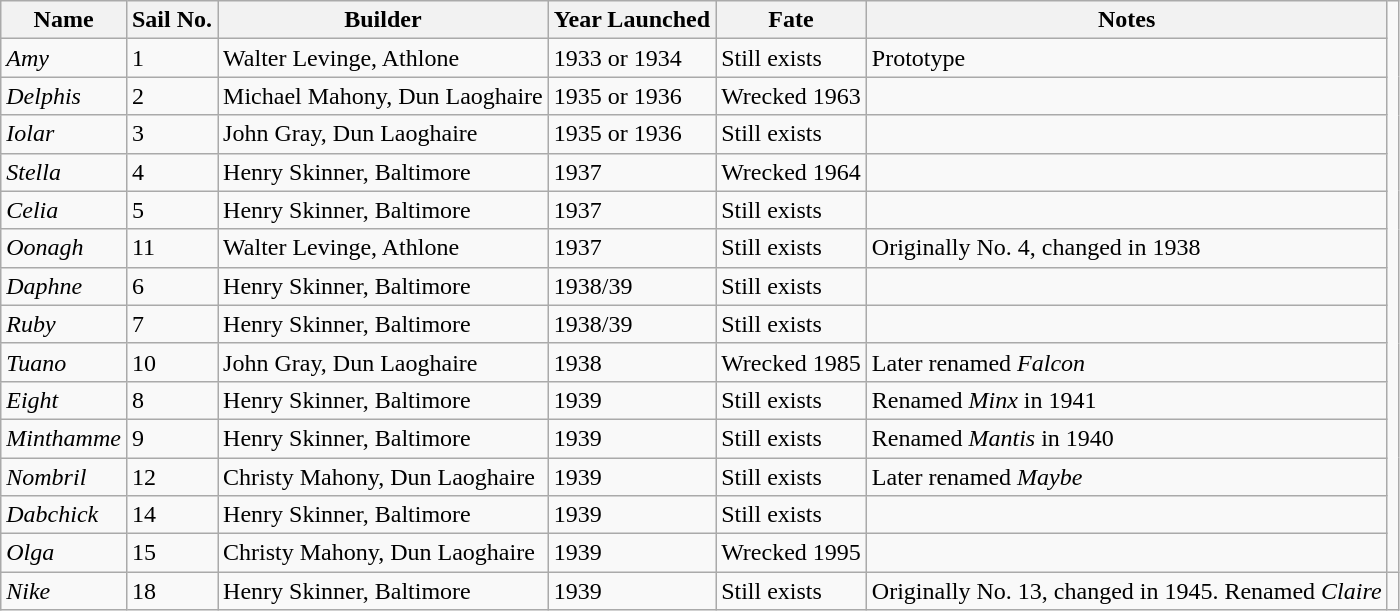<table class="wikitable">
<tr>
<th>Name</th>
<th>Sail No.</th>
<th>Builder</th>
<th>Year Launched</th>
<th>Fate</th>
<th>Notes</th>
</tr>
<tr>
<td><em>Amy</em></td>
<td>1</td>
<td>Walter Levinge, Athlone</td>
<td>1933 or 1934</td>
<td>Still exists</td>
<td>Prototype</td>
</tr>
<tr>
<td><em>Delphis</em></td>
<td>2</td>
<td>Michael Mahony, Dun Laoghaire</td>
<td>1935 or 1936</td>
<td>Wrecked 1963</td>
<td></td>
</tr>
<tr>
<td><em>Iolar</em></td>
<td>3</td>
<td>John Gray, Dun Laoghaire</td>
<td>1935 or 1936</td>
<td>Still exists</td>
<td></td>
</tr>
<tr>
<td><em>Stella</em></td>
<td>4</td>
<td>Henry Skinner, Baltimore</td>
<td>1937</td>
<td>Wrecked 1964</td>
<td></td>
</tr>
<tr>
<td><em>Celia</em></td>
<td>5</td>
<td>Henry Skinner, Baltimore</td>
<td>1937</td>
<td>Still exists</td>
<td></td>
</tr>
<tr>
<td><em>Oonagh</em></td>
<td>11</td>
<td>Walter Levinge, Athlone</td>
<td>1937</td>
<td>Still exists</td>
<td>Originally No. 4, changed in 1938</td>
</tr>
<tr>
<td><em>Daphne</em></td>
<td>6</td>
<td>Henry Skinner, Baltimore</td>
<td>1938/39</td>
<td>Still exists</td>
<td></td>
</tr>
<tr>
<td><em>Ruby</em></td>
<td>7</td>
<td>Henry Skinner, Baltimore</td>
<td>1938/39</td>
<td>Still exists</td>
<td></td>
</tr>
<tr>
<td><em>Tuano</em></td>
<td>10</td>
<td>John Gray, Dun Laoghaire</td>
<td>1938</td>
<td>Wrecked 1985</td>
<td>Later renamed <em>Falcon</em></td>
</tr>
<tr>
<td><em>Eight</em></td>
<td>8</td>
<td>Henry Skinner, Baltimore</td>
<td>1939</td>
<td>Still exists</td>
<td>Renamed <em>Minx</em> in 1941</td>
</tr>
<tr>
<td><em>Minthamme</em></td>
<td>9</td>
<td>Henry Skinner, Baltimore</td>
<td>1939</td>
<td>Still exists</td>
<td>Renamed <em>Mantis</em> in 1940</td>
</tr>
<tr>
<td><em>Nombril</em></td>
<td>12</td>
<td>Christy Mahony, Dun Laoghaire</td>
<td>1939</td>
<td>Still exists</td>
<td>Later renamed <em>Maybe</em></td>
</tr>
<tr>
<td><em>Dabchick</em></td>
<td>14</td>
<td>Henry Skinner, Baltimore</td>
<td>1939</td>
<td>Still exists</td>
<td></td>
</tr>
<tr>
<td><em>Olga</em></td>
<td>15</td>
<td>Christy Mahony, Dun Laoghaire</td>
<td>1939</td>
<td>Wrecked 1995</td>
<td></td>
</tr>
<tr>
<td><em>Nike</em></td>
<td>18</td>
<td>Henry Skinner, Baltimore</td>
<td>1939</td>
<td>Still exists</td>
<td>Originally No. 13, changed in 1945. Renamed <em>Claire</em></td>
<td></td>
</tr>
</table>
